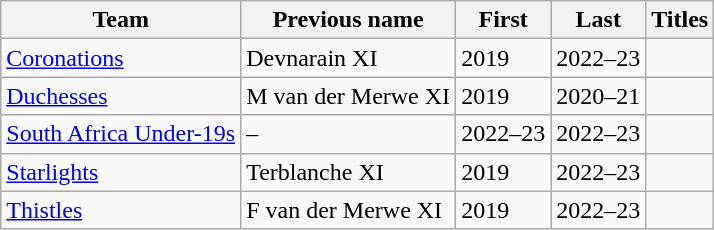<table class="wikitable">
<tr>
<th scope="col">Team</th>
<th scope="col">Previous name</th>
<th scope="col">First</th>
<th scope="col">Last</th>
<th scope="col">Titles</th>
</tr>
<tr>
<td><a href='#'>Coronations</a></td>
<td>Devnarain XI</td>
<td>2019</td>
<td>2022–23</td>
<td></td>
</tr>
<tr>
<td><a href='#'>Duchesses</a></td>
<td>M van der Merwe XI</td>
<td>2019</td>
<td>2020–21</td>
<td></td>
</tr>
<tr>
<td><a href='#'>South Africa Under-19s</a></td>
<td>–</td>
<td>2022–23</td>
<td>2022–23</td>
<td></td>
</tr>
<tr>
<td><a href='#'>Starlights</a></td>
<td>Terblanche XI</td>
<td>2019</td>
<td>2022–23</td>
<td></td>
</tr>
<tr>
<td><a href='#'>Thistles</a></td>
<td>F van der Merwe XI</td>
<td>2019</td>
<td>2022–23</td>
<td></td>
</tr>
</table>
